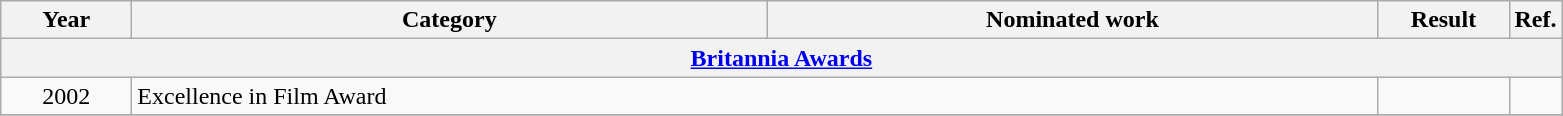<table class=wikitable>
<tr>
<th scope="col" style="width:5em;">Year</th>
<th scope="col" style="width:26em;">Category</th>
<th scope="col" style="width:25em;">Nominated work</th>
<th scope="col" style="width:5em;">Result</th>
<th>Ref.</th>
</tr>
<tr>
<th colspan=5><a href='#'>Britannia Awards</a></th>
</tr>
<tr>
<td style="text-align:center;">2002</td>
<td colspan=2>Excellence in Film Award</td>
<td></td>
<td style="text-align:center;"></td>
</tr>
<tr>
</tr>
</table>
